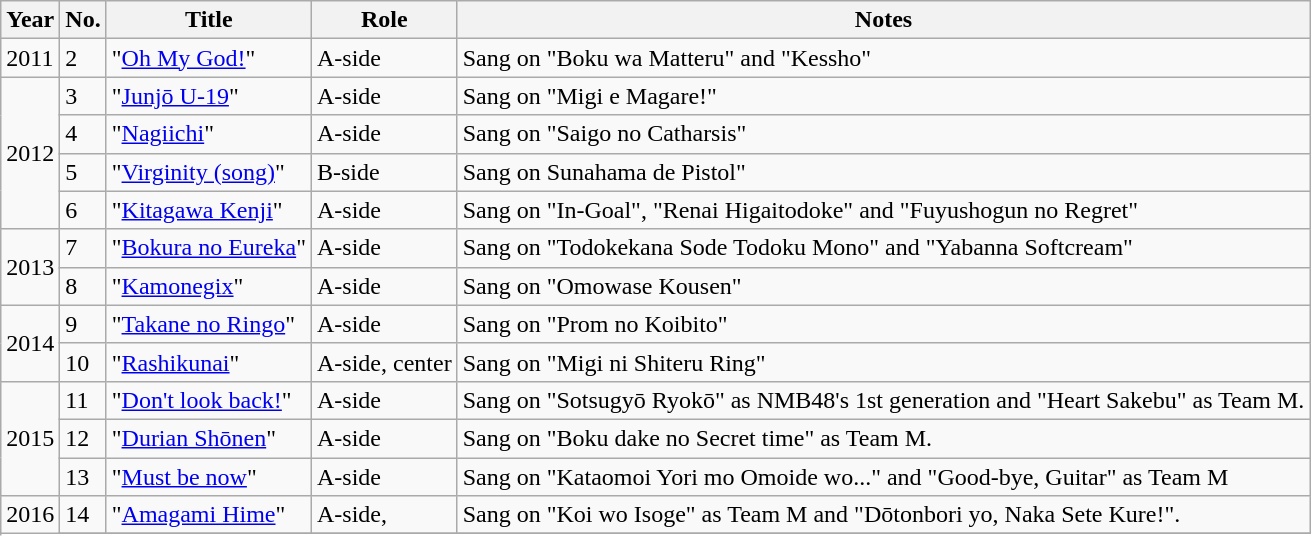<table class="wikitable">
<tr>
<th>Year</th>
<th data-sort-type="number">No. </th>
<th>Title </th>
<th>Role </th>
<th class="unsortable">Notes </th>
</tr>
<tr>
<td>2011</td>
<td>2</td>
<td>"<a href='#'>Oh My God!</a>"</td>
<td>A-side</td>
<td>Sang on "Boku wa Matteru" and "Kessho"</td>
</tr>
<tr>
<td rowspan="4">2012</td>
<td>3</td>
<td>"<a href='#'>Junjō U-19</a>"</td>
<td>A-side</td>
<td>Sang on "Migi e Magare!"</td>
</tr>
<tr>
<td>4</td>
<td>"<a href='#'>Nagiichi</a>"</td>
<td>A-side</td>
<td>Sang on "Saigo no Catharsis"</td>
</tr>
<tr>
<td>5</td>
<td>"<a href='#'>Virginity (song)</a>"</td>
<td>B-side</td>
<td>Sang on Sunahama de Pistol"</td>
</tr>
<tr>
<td>6</td>
<td>"<a href='#'>Kitagawa Kenji</a>"</td>
<td>A-side</td>
<td>Sang on "In-Goal", "Renai Higaitodoke" and "Fuyushogun no Regret"</td>
</tr>
<tr>
<td rowspan="2">2013</td>
<td>7</td>
<td>"<a href='#'>Bokura no Eureka</a>"</td>
<td>A-side</td>
<td>Sang on "Todokekana Sode Todoku Mono" and "Yabanna Softcream"</td>
</tr>
<tr>
<td>8</td>
<td>"<a href='#'>Kamonegix</a>"</td>
<td>A-side</td>
<td>Sang on "Omowase Kousen"</td>
</tr>
<tr>
<td rowspan="2">2014</td>
<td>9</td>
<td>"<a href='#'>Takane no Ringo</a>"</td>
<td>A-side</td>
<td>Sang on "Prom no Koibito"</td>
</tr>
<tr>
<td>10</td>
<td>"<a href='#'>Rashikunai</a>"</td>
<td>A-side, center</td>
<td>Sang on "Migi ni Shiteru Ring"</td>
</tr>
<tr>
<td rowspan='3'>2015</td>
<td>11</td>
<td>"<a href='#'>Don't look back!</a>"</td>
<td>A-side</td>
<td>Sang on "Sotsugyō Ryokō" as NMB48's 1st generation and "Heart Sakebu" as Team M.</td>
</tr>
<tr>
<td>12</td>
<td>"<a href='#'>Durian Shōnen</a>"</td>
<td>A-side</td>
<td>Sang on "Boku dake no Secret time" as Team M.</td>
</tr>
<tr>
<td>13</td>
<td>"<a href='#'>Must be now</a>"</td>
<td>A-side</td>
<td>Sang on "Kataomoi Yori mo Omoide wo..." and "Good-bye, Guitar" as Team M</td>
</tr>
<tr>
<td rowspan='3'>2016</td>
<td>14</td>
<td>"<a href='#'>Amagami Hime</a>"</td>
<td>A-side,</td>
<td>Sang on "Koi wo Isoge" as Team M and "Dōtonbori yo, Naka Sete Kure!".</td>
</tr>
<tr>
</tr>
</table>
